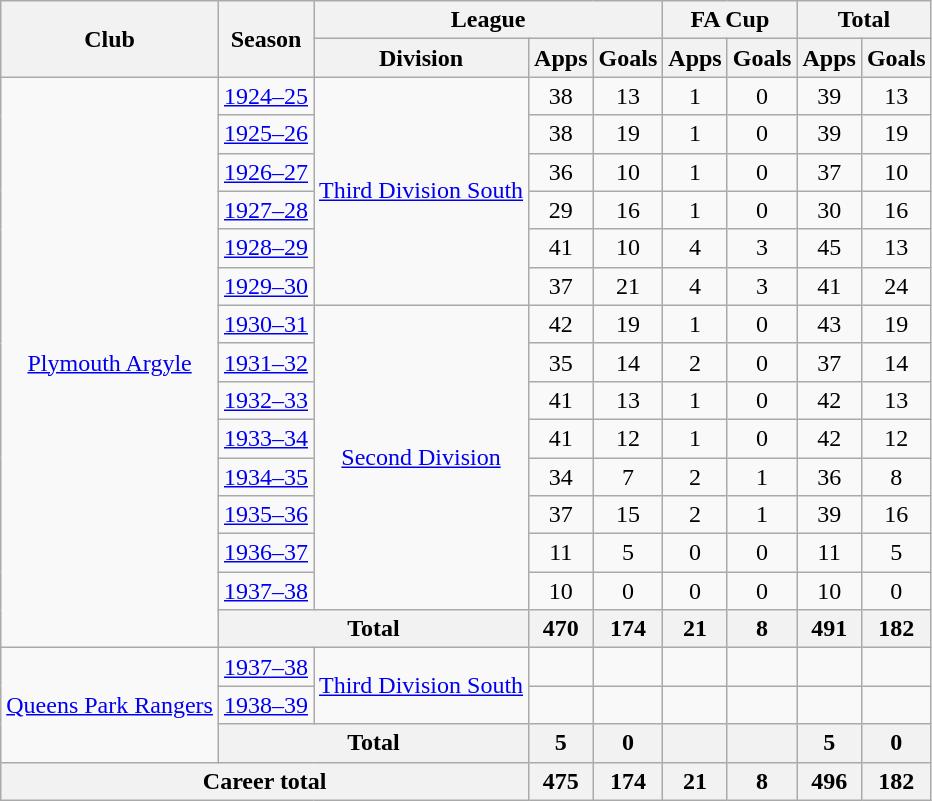<table class="wikitable" style="text-align:center">
<tr>
<th rowspan="2">Club</th>
<th rowspan="2">Season</th>
<th colspan="3">League</th>
<th colspan="2">FA Cup</th>
<th colspan="2">Total</th>
</tr>
<tr>
<th>Division</th>
<th>Apps</th>
<th>Goals</th>
<th>Apps</th>
<th>Goals</th>
<th>Apps</th>
<th>Goals</th>
</tr>
<tr>
<td rowspan="15"><a href='#'>Plymouth Argyle</a></td>
<td><a href='#'>1924–25</a></td>
<td rowspan="6"><a href='#'>Third Division South</a></td>
<td>38</td>
<td>13</td>
<td>1</td>
<td>0</td>
<td>39</td>
<td>13</td>
</tr>
<tr>
<td><a href='#'>1925–26</a></td>
<td>38</td>
<td>19</td>
<td>1</td>
<td>0</td>
<td>39</td>
<td>19</td>
</tr>
<tr>
<td><a href='#'>1926–27</a></td>
<td>36</td>
<td>10</td>
<td>1</td>
<td>0</td>
<td>37</td>
<td>10</td>
</tr>
<tr>
<td><a href='#'>1927–28</a></td>
<td>29</td>
<td>16</td>
<td>1</td>
<td>0</td>
<td>30</td>
<td>16</td>
</tr>
<tr>
<td><a href='#'>1928–29</a></td>
<td>41</td>
<td>10</td>
<td>4</td>
<td>3</td>
<td>45</td>
<td>13</td>
</tr>
<tr>
<td><a href='#'>1929–30</a></td>
<td>37</td>
<td>21</td>
<td>4</td>
<td>3</td>
<td>41</td>
<td>24</td>
</tr>
<tr>
<td><a href='#'>1930–31</a></td>
<td rowspan="8"><a href='#'>Second Division</a></td>
<td>42</td>
<td>19</td>
<td>1</td>
<td>0</td>
<td>43</td>
<td>19</td>
</tr>
<tr>
<td><a href='#'>1931–32</a></td>
<td>35</td>
<td>14</td>
<td>2</td>
<td>0</td>
<td>37</td>
<td>14</td>
</tr>
<tr>
<td><a href='#'>1932–33</a></td>
<td>41</td>
<td>13</td>
<td>1</td>
<td>0</td>
<td>42</td>
<td>13</td>
</tr>
<tr>
<td><a href='#'>1933–34</a></td>
<td>41</td>
<td>12</td>
<td>1</td>
<td>0</td>
<td>42</td>
<td>12</td>
</tr>
<tr>
<td><a href='#'>1934–35</a></td>
<td>34</td>
<td>7</td>
<td>2</td>
<td>1</td>
<td>36</td>
<td>8</td>
</tr>
<tr>
<td><a href='#'>1935–36</a></td>
<td>37</td>
<td>15</td>
<td>2</td>
<td>1</td>
<td>39</td>
<td>16</td>
</tr>
<tr>
<td><a href='#'>1936–37</a></td>
<td>11</td>
<td>5</td>
<td>0</td>
<td>0</td>
<td>11</td>
<td>5</td>
</tr>
<tr>
<td><a href='#'>1937–38</a></td>
<td>10</td>
<td>0</td>
<td>0</td>
<td>0</td>
<td>10</td>
<td>0</td>
</tr>
<tr>
<th colspan="2">Total</th>
<th>470</th>
<th>174</th>
<th>21</th>
<th>8</th>
<th>491</th>
<th>182</th>
</tr>
<tr>
<td rowspan="3"><a href='#'>Queens Park Rangers</a></td>
<td><a href='#'>1937–38</a></td>
<td rowspan="2"><a href='#'>Third Division South</a></td>
<td></td>
<td></td>
<td></td>
<td></td>
<td></td>
<td></td>
</tr>
<tr>
<td><a href='#'>1938–39</a></td>
<td></td>
<td></td>
<td></td>
<td></td>
<td></td>
<td></td>
</tr>
<tr>
<th colspan="2">Total</th>
<th>5</th>
<th>0</th>
<th></th>
<th></th>
<th>5</th>
<th>0</th>
</tr>
<tr>
<th colspan="3">Career total</th>
<th>475</th>
<th>174</th>
<th>21</th>
<th>8</th>
<th>496</th>
<th>182</th>
</tr>
</table>
